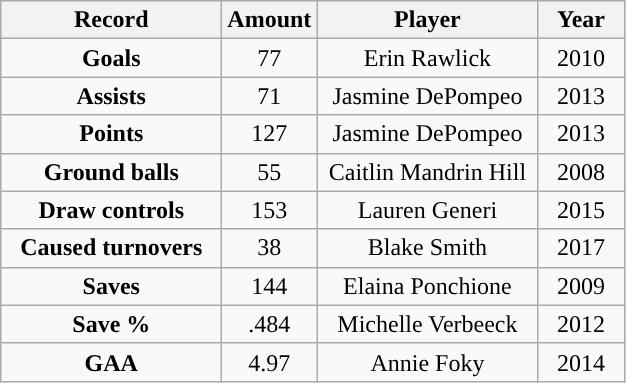<table class="wikitable">
<tr>
<th style="width:140px; ">Record</th>
<th style="width:35px; ">Amount</th>
<th style="width:140px; ">Player</th>
<th style="width:50px; ">Year</th>
</tr>
<tr style="text-align:center;">
<td><strong>Goals</strong></td>
<td>77</td>
<td>Erin Rawlick</td>
<td>2010</td>
</tr>
<tr style="text-align:center;">
<td><strong>Assists</strong></td>
<td>71</td>
<td>Jasmine DePompeo</td>
<td>2013</td>
</tr>
<tr style="text-align:center;">
<td><strong>Points</strong></td>
<td>127</td>
<td>Jasmine DePompeo</td>
<td>2013</td>
</tr>
<tr style="text-align:center;">
<td><strong>Ground balls</strong></td>
<td>55</td>
<td>Caitlin Mandrin Hill</td>
<td>2008</td>
</tr>
<tr style="text-align:center;">
<td><strong>Draw controls</strong></td>
<td>153</td>
<td>Lauren Generi</td>
<td>2015</td>
</tr>
<tr style="text-align:center;">
<td><strong>Caused turnovers</strong></td>
<td>38</td>
<td>Blake Smith</td>
<td>2017</td>
</tr>
<tr style="text-align:center;">
<td><strong>Saves</strong></td>
<td>144</td>
<td>Elaina Ponchione</td>
<td>2009</td>
</tr>
<tr style="text-align:center;">
<td><strong>Save %</strong></td>
<td>.484</td>
<td>Michelle Verbeeck</td>
<td>2012</td>
</tr>
<tr style="text-align:center;">
<td><strong>GAA</strong></td>
<td>4.97</td>
<td>Annie Foky</td>
<td>2014</td>
</tr>
</table>
